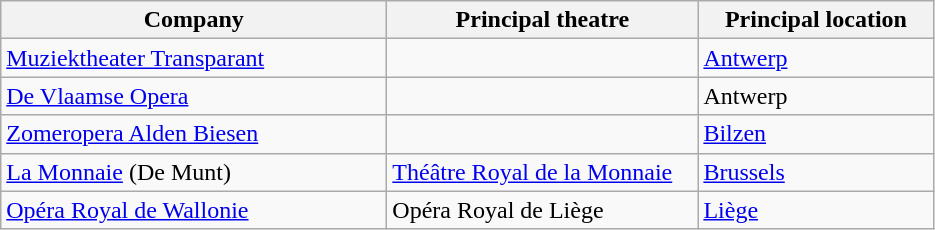<table class="wikitable">
<tr>
<th width=250>Company</th>
<th width=200>Principal theatre</th>
<th width=150>Principal location</th>
</tr>
<tr>
<td><a href='#'>Muziektheater Transparant</a></td>
<td></td>
<td><a href='#'>Antwerp</a></td>
</tr>
<tr>
<td><a href='#'>De Vlaamse Opera</a></td>
<td></td>
<td>Antwerp</td>
</tr>
<tr>
<td><a href='#'>Zomeropera Alden Biesen</a></td>
<td></td>
<td><a href='#'>Bilzen</a></td>
</tr>
<tr>
<td><a href='#'>La Monnaie</a> (De Munt)</td>
<td><a href='#'>Théâtre Royal de la Monnaie</a></td>
<td><a href='#'>Brussels</a></td>
</tr>
<tr>
<td><a href='#'>Opéra Royal de Wallonie</a></td>
<td>Opéra Royal de Liège</td>
<td><a href='#'>Liège</a></td>
</tr>
</table>
